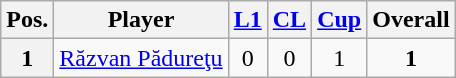<table class="wikitable">
<tr>
<th>Pos.</th>
<th>Player</th>
<th><a href='#'>L1</a></th>
<th><a href='#'>CL</a></th>
<th><a href='#'>Cup</a></th>
<th>Overall</th>
</tr>
<tr>
<th>1</th>
<td> <a href='#'>Răzvan Pădureţu</a></td>
<td style="text-align:center;">0</td>
<td style="text-align:center;">0</td>
<td style="text-align:center;">1</td>
<td style="text-align:center;"><strong>1</strong></td>
</tr>
</table>
